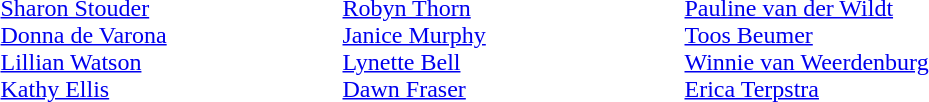<table>
<tr>
<td style="width:14em" valign=top><br><a href='#'>Sharon Stouder</a><br><a href='#'>Donna de Varona</a><br><a href='#'>Lillian Watson</a><br><a href='#'>Kathy Ellis</a></td>
<td style="width:14em" valign=top><br><a href='#'>Robyn Thorn</a><br><a href='#'>Janice Murphy</a><br><a href='#'>Lynette Bell</a><br><a href='#'>Dawn Fraser</a></td>
<td style="width:14em" valign=top><br><a href='#'>Pauline van der Wildt</a><br><a href='#'>Toos Beumer</a><br><a href='#'>Winnie van Weerdenburg</a><br><a href='#'>Erica Terpstra</a></td>
</tr>
</table>
